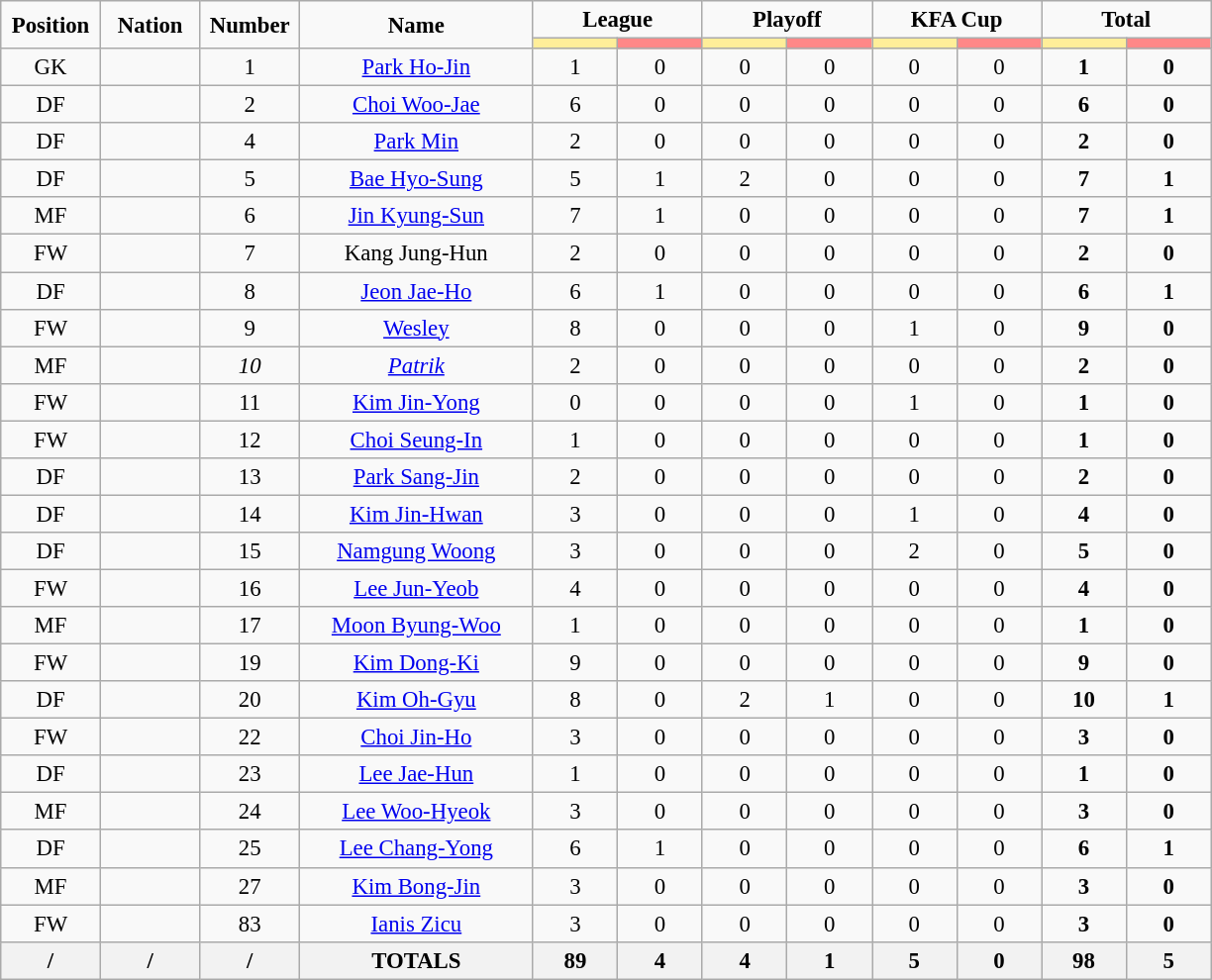<table class="wikitable" style="font-size: 95%; text-align: center;">
<tr>
<td rowspan="2" width="60" align="center"><strong>Position</strong></td>
<td rowspan="2" width="60" align="center"><strong>Nation</strong></td>
<td rowspan="2" width="60" align="center"><strong>Number</strong></td>
<td rowspan="2" width="150" align="center"><strong>Name</strong></td>
<td colspan="2" width="100" align="center"><strong>League</strong></td>
<td colspan="2" width="100" align="center"><strong>Playoff</strong></td>
<td colspan="2" width="100" align="center"><strong>KFA Cup</strong></td>
<td colspan="2" width="100" align="center"><strong>Total</strong></td>
</tr>
<tr>
<th width="50" style="background: #FFEE99"></th>
<th width="50" style="background: #FF8888"></th>
<th width="50" style="background: #FFEE99"></th>
<th width="50" style="background: #FF8888"></th>
<th width="50" style="background: #FFEE99"></th>
<th width="50" style="background: #FF8888"></th>
<th width="50" style="background: #FFEE99"></th>
<th width="50" style="background: #FF8888"></th>
</tr>
<tr>
<td>GK</td>
<td></td>
<td>1</td>
<td><a href='#'>Park Ho-Jin</a></td>
<td>1</td>
<td>0</td>
<td>0</td>
<td>0</td>
<td>0</td>
<td>0</td>
<td><strong>1</strong></td>
<td><strong>0</strong></td>
</tr>
<tr>
<td>DF</td>
<td></td>
<td>2</td>
<td><a href='#'>Choi Woo-Jae</a></td>
<td>6</td>
<td>0</td>
<td>0</td>
<td>0</td>
<td>0</td>
<td>0</td>
<td><strong>6</strong></td>
<td><strong>0</strong></td>
</tr>
<tr>
<td>DF</td>
<td></td>
<td>4</td>
<td><a href='#'>Park Min</a></td>
<td>2</td>
<td>0</td>
<td>0</td>
<td>0</td>
<td>0</td>
<td>0</td>
<td><strong>2</strong></td>
<td><strong>0</strong></td>
</tr>
<tr>
<td>DF</td>
<td></td>
<td>5</td>
<td><a href='#'>Bae Hyo-Sung</a></td>
<td>5</td>
<td>1</td>
<td>2</td>
<td>0</td>
<td>0</td>
<td>0</td>
<td><strong>7</strong></td>
<td><strong>1</strong></td>
</tr>
<tr>
<td>MF</td>
<td></td>
<td>6</td>
<td><a href='#'>Jin Kyung-Sun</a></td>
<td>7</td>
<td>1</td>
<td>0</td>
<td>0</td>
<td>0</td>
<td>0</td>
<td><strong>7</strong></td>
<td><strong>1</strong></td>
</tr>
<tr>
<td>FW</td>
<td></td>
<td>7</td>
<td>Kang Jung-Hun</td>
<td>2</td>
<td>0</td>
<td>0</td>
<td>0</td>
<td>0</td>
<td>0</td>
<td><strong>2</strong></td>
<td><strong>0</strong></td>
</tr>
<tr>
<td>DF</td>
<td></td>
<td>8</td>
<td><a href='#'>Jeon Jae-Ho</a></td>
<td>6</td>
<td>1</td>
<td>0</td>
<td>0</td>
<td>0</td>
<td>0</td>
<td><strong>6</strong></td>
<td><strong>1</strong></td>
</tr>
<tr>
<td>FW</td>
<td></td>
<td>9</td>
<td><a href='#'>Wesley</a></td>
<td>8</td>
<td>0</td>
<td>0</td>
<td>0</td>
<td>1</td>
<td>0</td>
<td><strong>9</strong></td>
<td><strong>0</strong></td>
</tr>
<tr>
<td>MF</td>
<td></td>
<td><em>10</em></td>
<td><em><a href='#'>Patrik</a></em></td>
<td>2</td>
<td>0</td>
<td>0</td>
<td>0</td>
<td>0</td>
<td>0</td>
<td><strong>2</strong></td>
<td><strong>0</strong></td>
</tr>
<tr>
<td>FW</td>
<td></td>
<td>11</td>
<td><a href='#'>Kim Jin-Yong</a></td>
<td>0</td>
<td>0</td>
<td>0</td>
<td>0</td>
<td>1</td>
<td>0</td>
<td><strong>1</strong></td>
<td><strong>0</strong></td>
</tr>
<tr>
<td>FW</td>
<td></td>
<td>12</td>
<td><a href='#'>Choi Seung-In</a></td>
<td>1</td>
<td>0</td>
<td>0</td>
<td>0</td>
<td>0</td>
<td>0</td>
<td><strong>1</strong></td>
<td><strong>0</strong></td>
</tr>
<tr>
<td>DF</td>
<td></td>
<td>13</td>
<td><a href='#'>Park Sang-Jin</a></td>
<td>2</td>
<td>0</td>
<td>0</td>
<td>0</td>
<td>0</td>
<td>0</td>
<td><strong>2</strong></td>
<td><strong>0</strong></td>
</tr>
<tr>
<td>DF</td>
<td></td>
<td>14</td>
<td><a href='#'>Kim Jin-Hwan</a></td>
<td>3</td>
<td>0</td>
<td>0</td>
<td>0</td>
<td>1</td>
<td>0</td>
<td><strong>4</strong></td>
<td><strong>0</strong></td>
</tr>
<tr>
<td>DF</td>
<td></td>
<td>15</td>
<td><a href='#'>Namgung Woong</a></td>
<td>3</td>
<td>0</td>
<td>0</td>
<td>0</td>
<td>2</td>
<td>0</td>
<td><strong>5</strong></td>
<td><strong>0</strong></td>
</tr>
<tr>
<td>FW</td>
<td></td>
<td>16</td>
<td><a href='#'>Lee Jun-Yeob</a></td>
<td>4</td>
<td>0</td>
<td>0</td>
<td>0</td>
<td>0</td>
<td>0</td>
<td><strong>4</strong></td>
<td><strong>0</strong></td>
</tr>
<tr>
<td>MF</td>
<td></td>
<td>17</td>
<td><a href='#'>Moon Byung-Woo</a></td>
<td>1</td>
<td>0</td>
<td>0</td>
<td>0</td>
<td>0</td>
<td>0</td>
<td><strong>1</strong></td>
<td><strong>0</strong></td>
</tr>
<tr>
<td>FW</td>
<td></td>
<td>19</td>
<td><a href='#'>Kim Dong-Ki</a></td>
<td>9</td>
<td>0</td>
<td>0</td>
<td>0</td>
<td>0</td>
<td>0</td>
<td><strong>9</strong></td>
<td><strong>0</strong></td>
</tr>
<tr>
<td>DF</td>
<td></td>
<td>20</td>
<td><a href='#'>Kim Oh-Gyu</a></td>
<td>8</td>
<td>0</td>
<td>2</td>
<td>1</td>
<td>0</td>
<td>0</td>
<td><strong>10</strong></td>
<td><strong>1</strong></td>
</tr>
<tr>
<td>FW</td>
<td></td>
<td>22</td>
<td><a href='#'>Choi Jin-Ho</a></td>
<td>3</td>
<td>0</td>
<td>0</td>
<td>0</td>
<td>0</td>
<td>0</td>
<td><strong>3</strong></td>
<td><strong>0</strong></td>
</tr>
<tr>
<td>DF</td>
<td></td>
<td>23</td>
<td><a href='#'>Lee Jae-Hun</a></td>
<td>1</td>
<td>0</td>
<td>0</td>
<td>0</td>
<td>0</td>
<td>0</td>
<td><strong>1</strong></td>
<td><strong>0</strong></td>
</tr>
<tr>
<td>MF</td>
<td></td>
<td>24</td>
<td><a href='#'>Lee Woo-Hyeok</a></td>
<td>3</td>
<td>0</td>
<td>0</td>
<td>0</td>
<td>0</td>
<td>0</td>
<td><strong>3</strong></td>
<td><strong>0</strong></td>
</tr>
<tr>
<td>DF</td>
<td></td>
<td>25</td>
<td><a href='#'>Lee Chang-Yong</a></td>
<td>6</td>
<td>1</td>
<td>0</td>
<td>0</td>
<td>0</td>
<td>0</td>
<td><strong>6</strong></td>
<td><strong>1</strong></td>
</tr>
<tr>
<td>MF</td>
<td></td>
<td>27</td>
<td><a href='#'>Kim Bong-Jin</a></td>
<td>3</td>
<td>0</td>
<td>0</td>
<td>0</td>
<td>0</td>
<td>0</td>
<td><strong>3</strong></td>
<td><strong>0</strong></td>
</tr>
<tr>
<td>FW</td>
<td></td>
<td>83</td>
<td><a href='#'>Ianis Zicu</a></td>
<td>3</td>
<td>0</td>
<td>0</td>
<td>0</td>
<td>0</td>
<td>0</td>
<td><strong>3</strong></td>
<td><strong>0</strong></td>
</tr>
<tr>
<th>/</th>
<th>/</th>
<th>/</th>
<th>TOTALS</th>
<th>89</th>
<th>4</th>
<th>4</th>
<th>1</th>
<th>5</th>
<th>0</th>
<th>98</th>
<th>5</th>
</tr>
</table>
